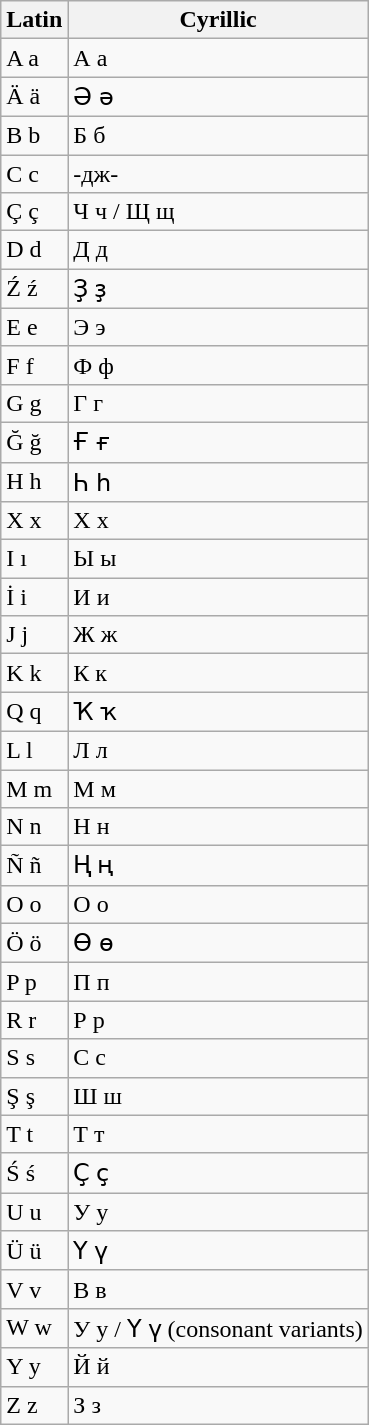<table class="wikitable mw-collapsible mw-collapsed">
<tr>
<th><strong>Latin</strong></th>
<th>Cyrillic</th>
</tr>
<tr>
<td>A a</td>
<td>А а</td>
</tr>
<tr>
<td>Ä ä</td>
<td>Ә ә</td>
</tr>
<tr>
<td>B b</td>
<td>Б б</td>
</tr>
<tr>
<td>C c</td>
<td>-дж-</td>
</tr>
<tr>
<td>Ç ç</td>
<td>Ч ч / Щ щ</td>
</tr>
<tr>
<td>D d</td>
<td>Д д</td>
</tr>
<tr>
<td>Ź ź</td>
<td>Ҙ ҙ</td>
</tr>
<tr>
<td>E e</td>
<td>Э э</td>
</tr>
<tr>
<td>F f</td>
<td>Ф ф</td>
</tr>
<tr>
<td>G g</td>
<td>Г г</td>
</tr>
<tr>
<td>Ğ ğ</td>
<td>Ғ ғ</td>
</tr>
<tr>
<td>H h</td>
<td>Һ һ</td>
</tr>
<tr>
<td>X x</td>
<td>Х х</td>
</tr>
<tr>
<td>I ı</td>
<td>Ы ы</td>
</tr>
<tr>
<td>İ i</td>
<td>И и</td>
</tr>
<tr>
<td>J j</td>
<td>Ж ж</td>
</tr>
<tr>
<td>K k</td>
<td>К к</td>
</tr>
<tr>
<td>Q q</td>
<td>Ҡ ҡ</td>
</tr>
<tr>
<td>L l</td>
<td>Л л</td>
</tr>
<tr>
<td>M m</td>
<td>М м</td>
</tr>
<tr>
<td>N n</td>
<td>Н н</td>
</tr>
<tr>
<td>Ñ ñ</td>
<td>Ң ң</td>
</tr>
<tr>
<td>O o</td>
<td>О о</td>
</tr>
<tr>
<td>Ö ö</td>
<td>Ө ө</td>
</tr>
<tr>
<td>P p</td>
<td>П п</td>
</tr>
<tr>
<td>R r</td>
<td>Р р</td>
</tr>
<tr>
<td>S s</td>
<td>С с</td>
</tr>
<tr>
<td>Ş ş</td>
<td>Ш ш</td>
</tr>
<tr>
<td>T t</td>
<td>Т т</td>
</tr>
<tr>
<td>Ś ś</td>
<td>Ҫ ҫ</td>
</tr>
<tr>
<td>U u</td>
<td>У у</td>
</tr>
<tr>
<td>Ü ü</td>
<td>Ү ү</td>
</tr>
<tr>
<td>V v</td>
<td>В в</td>
</tr>
<tr>
<td>W w</td>
<td>У у / Ү ү (consonant variants)</td>
</tr>
<tr>
<td>Y y</td>
<td>Й й</td>
</tr>
<tr>
<td>Z z</td>
<td>З з</td>
</tr>
</table>
